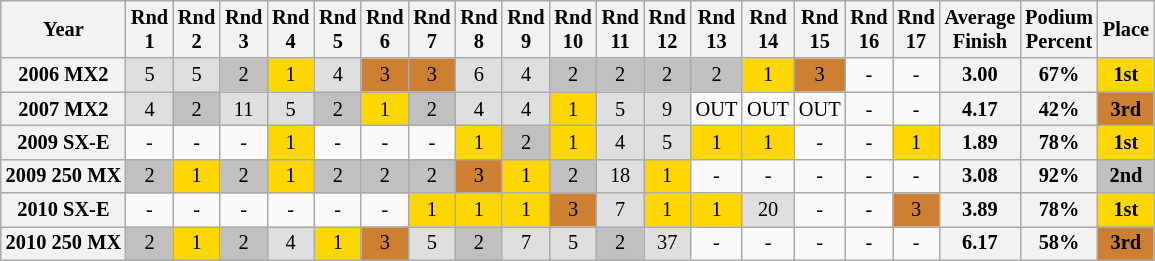<table class="wikitable" style="font-size: 85%; text-align:center">
<tr valign="top">
<th valign="middle">Year</th>
<th>Rnd<br>1</th>
<th>Rnd<br>2</th>
<th>Rnd<br>3</th>
<th>Rnd<br>4</th>
<th>Rnd<br>5</th>
<th>Rnd<br>6</th>
<th>Rnd<br>7</th>
<th>Rnd<br>8</th>
<th>Rnd<br>9</th>
<th>Rnd<br>10</th>
<th>Rnd<br>11</th>
<th>Rnd<br>12</th>
<th>Rnd<br>13</th>
<th>Rnd<br>14</th>
<th>Rnd<br>15</th>
<th>Rnd<br>16</th>
<th>Rnd<br>17</th>
<th valign="middle">Average<br>Finish</th>
<th valign="middle">Podium<br>Percent</th>
<th valign="middle">Place</th>
</tr>
<tr>
<th>2006 MX2</th>
<td style="background:#dfdfdf;">5</td>
<td style="background:#dfdfdf;">5</td>
<td style="background: silver;">2</td>
<td style="background: gold;">1</td>
<td style="background:#dfdfdf;">4</td>
<td style="background:#CD7F32;">3</td>
<td style="background:#CD7F32;">3</td>
<td style="background:#dfdfdf;">6</td>
<td style="background:#dfdfdf;">4</td>
<td style="background: silver;">2</td>
<td style="background: silver;">2</td>
<td style="background: silver;">2</td>
<td style="background: silver;">2</td>
<td style="background: gold;">1</td>
<td style="background:#CD7F32;">3</td>
<td>-</td>
<td>-</td>
<th>3.00</th>
<th>67%</th>
<th style="background: gold;">1st</th>
</tr>
<tr>
<th>2007 MX2</th>
<td style="background:#dfdfdf;">4</td>
<td style="background: silver;">2</td>
<td style="background:#dfdfdf;">11</td>
<td style="background:#dfdfdf;">5</td>
<td style="background: silver;">2</td>
<td style="background: gold;">1</td>
<td style="background: silver;">2</td>
<td style="background:#dfdfdf;">4</td>
<td style="background:#dfdfdf;">4</td>
<td style="background: gold;">1</td>
<td style="background:#dfdfdf;">5</td>
<td style="background:#dfdfdf;">9</td>
<td>OUT</td>
<td>OUT</td>
<td>OUT</td>
<td>-</td>
<td>-</td>
<th>4.17</th>
<th>42%</th>
<th style="background:#CD7F32;">3rd</th>
</tr>
<tr>
<th>2009 SX-E</th>
<td>-</td>
<td>-</td>
<td>-</td>
<td style="background: gold;">1</td>
<td>-</td>
<td>-</td>
<td>-</td>
<td style="background: gold;">1</td>
<td style="background: silver;">2</td>
<td style="background: gold;">1</td>
<td style="background:#dfdfdf;">4</td>
<td style="background:#dfdfdf;">5</td>
<td style="background: gold;">1</td>
<td style="background: gold;">1</td>
<td>-</td>
<td>-</td>
<td style="background: gold;">1</td>
<th>1.89</th>
<th>78%</th>
<th style="background: gold;">1st</th>
</tr>
<tr>
<th>2009 250 MX</th>
<td style="background: silver;">2</td>
<td style="background: gold;">1</td>
<td style="background: silver;">2</td>
<td style="background: gold;">1</td>
<td style="background: silver;">2</td>
<td style="background: silver;">2</td>
<td style="background: silver;">2</td>
<td style="background:#CD7F32;">3</td>
<td style="background: gold;">1</td>
<td style="background: silver;">2</td>
<td style="background:#dfdfdf;">18</td>
<td style="background: gold;">1</td>
<td>-</td>
<td>-</td>
<td>-</td>
<td>-</td>
<td>-</td>
<th>3.08</th>
<th>92%</th>
<th style="background: silver;">2nd</th>
</tr>
<tr>
<th>2010 SX-E</th>
<td>-</td>
<td>-</td>
<td>-</td>
<td>-</td>
<td>-</td>
<td>-</td>
<td style="background: gold;">1</td>
<td style="background: gold;">1</td>
<td style="background: gold;">1</td>
<td style="background:#CD7F32;">3</td>
<td style="background:#dfdfdf;">7</td>
<td style="background: gold;">1</td>
<td style="background: gold;">1</td>
<td style="background:#dfdfdf;">20</td>
<td>-</td>
<td>-</td>
<td style="background:#CD7F32;">3</td>
<th>3.89</th>
<th>78%</th>
<th style="background: gold;">1st</th>
</tr>
<tr>
<th>2010 250 MX</th>
<td style="background: silver;">2</td>
<td style="background: gold;">1</td>
<td style="background: silver;">2</td>
<td style="background:#dfdfdf;">4</td>
<td style="background: gold;">1</td>
<td style="background:#CD7F32;">3</td>
<td style="background:#dfdfdf;">5</td>
<td style="background: silver;">2</td>
<td style="background:#dfdfdf;">7</td>
<td style="background:#dfdfdf;">5</td>
<td style="background: silver;">2</td>
<td style="background:#dfdfdf;">37</td>
<td>-</td>
<td>-</td>
<td>-</td>
<td>-</td>
<td>-</td>
<th>6.17</th>
<th>58%</th>
<th style="background:#CD7F32;">3rd</th>
</tr>
</table>
